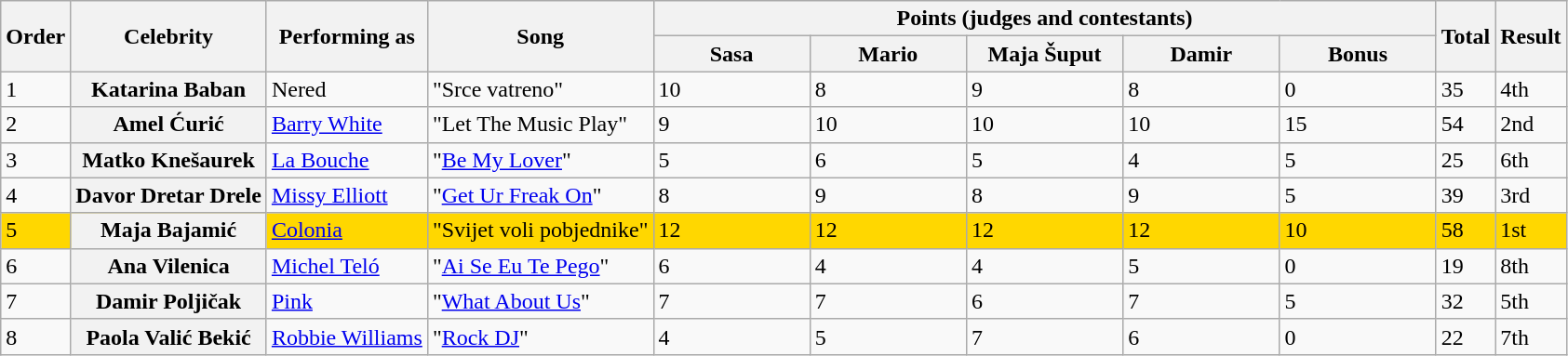<table class=wikitable>
<tr>
<th rowspan="2">Order</th>
<th rowspan="2">Celebrity</th>
<th rowspan="2">Performing as</th>
<th rowspan="2">Song</th>
<th colspan="5" style="width:50%;">Points (judges and contestants)</th>
<th rowspan="2">Total</th>
<th rowspan="2">Result</th>
</tr>
<tr>
<th style="width:10%;">Sasa</th>
<th style="width:10%;">Mario</th>
<th style="width:10%;">Maja Šuput</th>
<th style="width:10%;">Damir</th>
<th style="width:10%;">Bonus</th>
</tr>
<tr>
<td>1</td>
<th scope="row">Katarina Baban</th>
<td>Nered</td>
<td>"Srce vatreno"</td>
<td>10</td>
<td>8</td>
<td>9</td>
<td>8</td>
<td>0</td>
<td>35</td>
<td>4th</td>
</tr>
<tr>
<td>2</td>
<th scope="row">Amel Ćurić</th>
<td><a href='#'>Barry White</a></td>
<td>"Let The Music Play"</td>
<td>9</td>
<td>10</td>
<td>10</td>
<td>10</td>
<td>15</td>
<td>54</td>
<td>2nd</td>
</tr>
<tr>
<td>3</td>
<th scope="row">Matko Knešaurek</th>
<td><a href='#'>La Bouche</a></td>
<td>"<a href='#'>Be My Lover</a>"</td>
<td>5</td>
<td>6</td>
<td>5</td>
<td>4</td>
<td>5</td>
<td>25</td>
<td>6th</td>
</tr>
<tr>
<td>4</td>
<th scope="row">Davor Dretar Drele</th>
<td><a href='#'>Missy Elliott</a></td>
<td>"<a href='#'>Get Ur Freak On</a>"</td>
<td>8</td>
<td>9</td>
<td>8</td>
<td>9</td>
<td>5</td>
<td>39</td>
<td>3rd</td>
</tr>
<tr style="background:gold;">
<td>5</td>
<th scope="row">Maja Bajamić</th>
<td><a href='#'>Colonia</a></td>
<td>"Svijet voli pobjednike"</td>
<td>12</td>
<td>12</td>
<td>12</td>
<td>12</td>
<td>10</td>
<td>58</td>
<td>1st</td>
</tr>
<tr>
<td>6</td>
<th scope="row">Ana Vilenica</th>
<td><a href='#'>Michel Teló</a></td>
<td>"<a href='#'>Ai Se Eu Te Pego</a>"</td>
<td>6</td>
<td>4</td>
<td>4</td>
<td>5</td>
<td>0</td>
<td>19</td>
<td>8th</td>
</tr>
<tr>
<td>7</td>
<th scope="row">Damir Poljičak</th>
<td><a href='#'>Pink</a></td>
<td>"<a href='#'>What About Us</a>"</td>
<td>7</td>
<td>7</td>
<td>6</td>
<td>7</td>
<td>5</td>
<td>32</td>
<td>5th</td>
</tr>
<tr>
<td>8</td>
<th scope="row">Paola Valić Bekić</th>
<td><a href='#'>Robbie Williams</a></td>
<td>"<a href='#'>Rock DJ</a>"</td>
<td>4</td>
<td>5</td>
<td>7</td>
<td>6</td>
<td>0</td>
<td>22</td>
<td>7th</td>
</tr>
</table>
